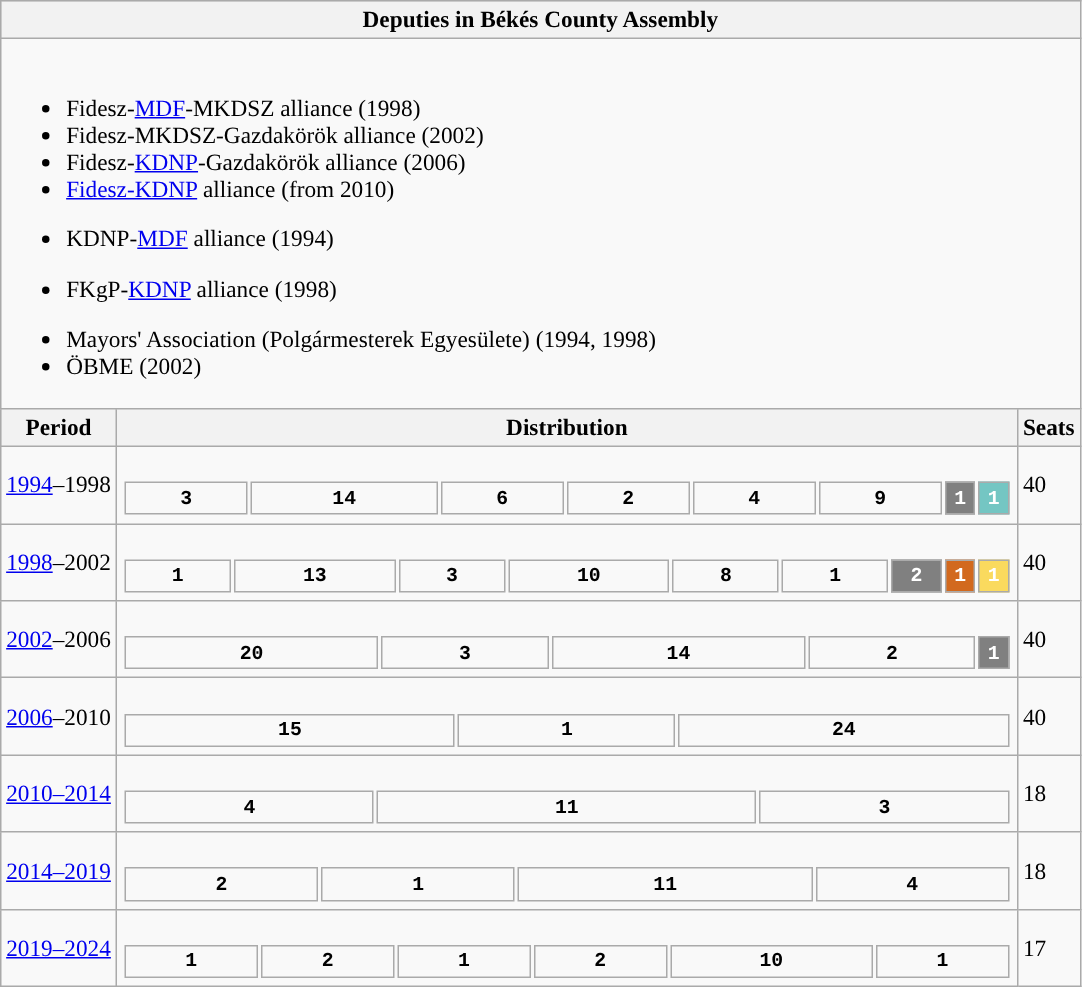<table class="wikitable" style="font-size:97%;">
<tr bgcolor="#CCCCCC">
<th colspan="3">Deputies in Békés County Assembly</th>
</tr>
<tr>
<td colspan="3"><br>






<ul><li>Fidesz-<a href='#'>MDF</a>-MKDSZ alliance (1998)</li><li>Fidesz-MKDSZ-Gazdakörök alliance (2002)</li><li>Fidesz-<a href='#'>KDNP</a>-Gazdakörök alliance (2006)</li><li><a href='#'>Fidesz-KDNP</a> alliance (from 2010)</li></ul><ul><li>KDNP-<a href='#'>MDF</a> alliance (1994)</li></ul>
<ul><li>FKgP-<a href='#'>KDNP</a> alliance (1998)</li></ul>

<ul><li>Mayors' Association (Polgármesterek Egyesülete) (1994, 1998)</li><li>ÖBME (2002)</li></ul>



</td>
</tr>
<tr bgcolor="#CCCCCC">
<th>Period</th>
<th>Distribution</th>
<th>Seats</th>
</tr>
<tr>
<td align=center><a href='#'>1994</a>–1998</td>
<td><br><table style="width:45em; font-size:85%; text-align:center; font-family:Courier New;">
<tr style="font-weight:bold">
<td style="background:">3</td>
<td style="background:">14</td>
<td style="background:">6</td>
<td style="background:">2</td>
<td style="background:">4</td>
<td style="background:">9</td>
<td style="background:#808080; width:1em; color:white;">1</td>
<td style="background:#74C6C3; width:1em; color:white;">1</td>
</tr>
</table>
</td>
<td>40</td>
</tr>
<tr>
<td align=center><a href='#'>1998</a>–2002</td>
<td><br><table style="width:45em; font-size:85%; text-align:center; font-family:Courier New;">
<tr style="font-weight:bold">
<td style="background:">1</td>
<td style="background:">13</td>
<td style="background:">3</td>
<td style="background:">10</td>
<td style="background:">8</td>
<td style="background:">1</td>
<td style="background:#808080; width:2em; color:white;">2</td>
<td style="background:#D2691E; width:1em; color:white;">1</td>
<td style="background:#FADA5E; width:1em; color:white;">1</td>
</tr>
</table>
</td>
<td>40</td>
</tr>
<tr>
<td align=center><a href='#'>2002</a>–2006</td>
<td><br><table style="width:45em; font-size:85%; text-align:center; font-family:Courier New;">
<tr style="font-weight:bold">
<td style="background:">20</td>
<td style="background:">3</td>
<td style="background:">14</td>
<td style="background:">2</td>
<td style="background:#808080; width:1em; color:white;">1</td>
</tr>
</table>
</td>
<td>40</td>
</tr>
<tr>
<td align=center><a href='#'>2006</a>–2010</td>
<td><br><table style="width:45em; font-size:85%; text-align:center; font-family:Courier New;">
<tr style="font-weight:bold">
<td style="background:">15</td>
<td style="background:">1</td>
<td style="background:">24</td>
</tr>
</table>
</td>
<td>40</td>
</tr>
<tr>
<td align=center><a href='#'>2010–2014</a></td>
<td><br><table style="width:45em; font-size:85%; text-align:center; font-family:Courier New;">
<tr style="font-weight:bold">
<td style="background:">4</td>
<td style="background:">11</td>
<td style="background:">3</td>
</tr>
</table>
</td>
<td>18</td>
</tr>
<tr>
<td align=center><a href='#'>2014–2019</a></td>
<td><br><table style="width:45em; font-size:85%; text-align:center; font-family:Courier New;">
<tr style="font-weight:bold">
<td style="background:">2</td>
<td style="background:">1</td>
<td style="background:">11</td>
<td style="background:">4</td>
</tr>
</table>
</td>
<td>18</td>
</tr>
<tr>
<td align=center><a href='#'>2019–2024</a></td>
<td><br><table style="width:45em; font-size:85%; text-align:center; font-family:Courier New;">
<tr style="font-weight:bold">
<td style="background:">1</td>
<td style="background:">2</td>
<td style="background:">1</td>
<td style="background:">2</td>
<td style="background:">10</td>
<td style="background:">1</td>
</tr>
</table>
</td>
<td>17</td>
</tr>
</table>
